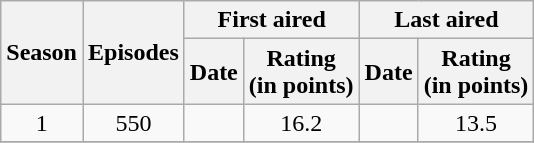<table class="wikitable" style="text-align: center">
<tr>
<th scope="col" rowspan="2">Season</th>
<th scope="col" rowspan="2" colspan="1">Episodes</th>
<th scope="col" colspan="2">First aired</th>
<th scope="col" colspan="2">Last aired</th>
</tr>
<tr>
<th scope="col">Date</th>
<th scope="col">Rating<br>(in points)</th>
<th scope="col">Date</th>
<th scope="col">Rating<br>(in points)</th>
</tr>
<tr>
<td>1</td>
<td>550</td>
<td></td>
<td>16.2</td>
<td></td>
<td>13.5</td>
</tr>
<tr>
</tr>
</table>
